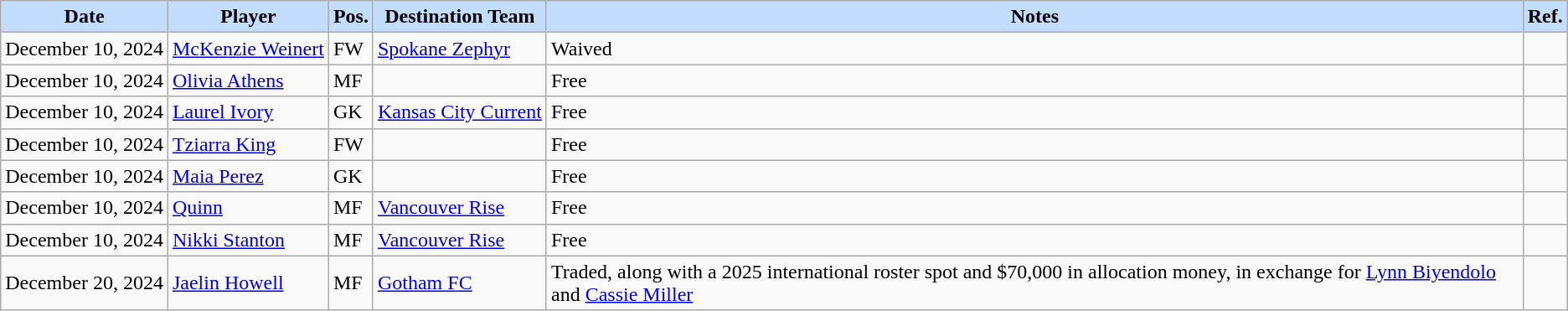<table class="wikitable" style="text-align:left;">
<tr>
<th style="background:#c2ddff">Date</th>
<th style="background:#c2ddff">Player</th>
<th style="background:#c2ddff">Pos.</th>
<th style="background:#c2ddff">Destination Team</th>
<th style="background:#c2ddff">Notes</th>
<th style="background:#c2ddff">Ref.</th>
</tr>
<tr>
<td style="white-space: nowrap;">December 10, 2024</td>
<td style="white-space: nowrap;"> <a href='#'>McKenzie Weinert</a></td>
<td>FW</td>
<td style="white-space: nowrap;"> <a href='#'>Spokane Zephyr</a></td>
<td>Waived</td>
<td></td>
</tr>
<tr>
<td style="white-space: nowrap;">December 10, 2024</td>
<td style="white-space: nowrap;"> <a href='#'>Olivia Athens</a></td>
<td>MF</td>
<td style="white-space: nowrap;"></td>
<td>Free</td>
<td></td>
</tr>
<tr>
<td style="white-space: nowrap;">December 10, 2024</td>
<td style="white-space: nowrap;"> <a href='#'>Laurel Ivory</a></td>
<td>GK</td>
<td style="white-space: nowrap;"> <a href='#'>Kansas City Current</a></td>
<td>Free</td>
<td></td>
</tr>
<tr>
<td style="white-space: nowrap;">December 10, 2024</td>
<td style="white-space: nowrap;"> <a href='#'>Tziarra King</a></td>
<td>FW</td>
<td style="white-space: nowrap;"></td>
<td>Free</td>
<td></td>
</tr>
<tr>
<td style="white-space: nowrap;">December 10, 2024</td>
<td style="white-space: nowrap;"> <a href='#'>Maia Perez</a></td>
<td>GK</td>
<td style="white-space: nowrap;"></td>
<td>Free</td>
<td></td>
</tr>
<tr>
<td style="white-space: nowrap;">December 10, 2024</td>
<td style="white-space: nowrap;"> <a href='#'>Quinn</a></td>
<td>MF</td>
<td style="white-space: nowrap;"> <a href='#'>Vancouver Rise</a></td>
<td>Free</td>
<td></td>
</tr>
<tr>
<td style="white-space: nowrap;">December 10, 2024</td>
<td style="white-space: nowrap;"> <a href='#'>Nikki Stanton</a></td>
<td>MF</td>
<td style="white-space: nowrap;"> <a href='#'>Vancouver Rise</a></td>
<td>Free</td>
<td></td>
</tr>
<tr>
<td style="white-space: nowrap;">December 20, 2024</td>
<td style="white-space: nowrap;"> <a href='#'>Jaelin Howell</a></td>
<td>MF</td>
<td style="white-space: nowrap;"> <a href='#'>Gotham FC</a></td>
<td>Traded, along with a 2025 international roster spot and $70,000 in allocation money, in exchange for <a href='#'>Lynn Biyendolo</a> and <a href='#'>Cassie Miller</a></td>
<td></td>
</tr>
</table>
